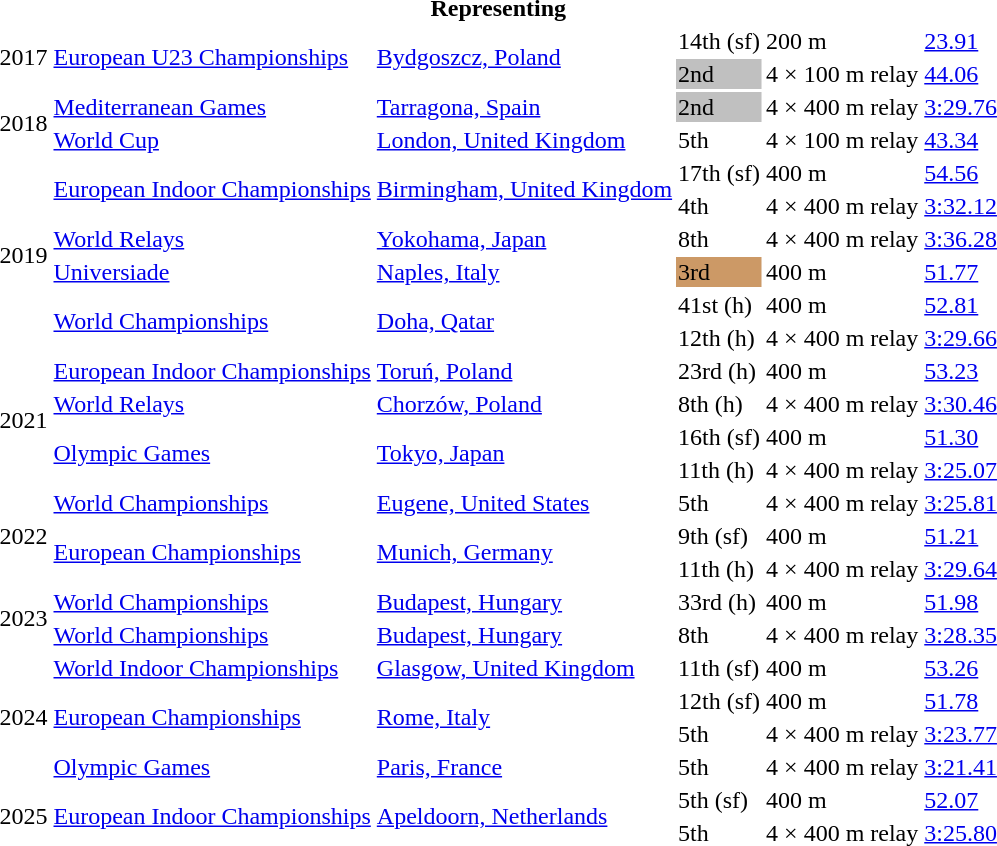<table>
<tr>
<th colspan="6">Representing </th>
</tr>
<tr>
<td rowspan=2>2017</td>
<td rowspan=2><a href='#'>European U23 Championships</a></td>
<td rowspan=2><a href='#'>Bydgoszcz, Poland</a></td>
<td>14th (sf)</td>
<td>200 m</td>
<td><a href='#'>23.91</a></td>
</tr>
<tr>
<td bgcolor=silver>2nd</td>
<td>4 × 100 m relay</td>
<td><a href='#'>44.06</a></td>
</tr>
<tr>
<td rowspan=2>2018</td>
<td><a href='#'>Mediterranean Games</a></td>
<td><a href='#'>Tarragona, Spain</a></td>
<td bgcolor=silver>2nd</td>
<td>4 × 400 m relay</td>
<td><a href='#'>3:29.76</a></td>
</tr>
<tr>
<td><a href='#'>World Cup</a></td>
<td><a href='#'>London, United Kingdom</a></td>
<td>5th</td>
<td>4 × 100 m relay</td>
<td><a href='#'>43.34</a></td>
</tr>
<tr>
<td rowspan=6>2019</td>
<td rowspan=2><a href='#'>European Indoor Championships</a></td>
<td rowspan=2><a href='#'>Birmingham, United Kingdom</a></td>
<td>17th (sf)</td>
<td>400 m</td>
<td><a href='#'>54.56</a></td>
</tr>
<tr>
<td>4th</td>
<td>4 × 400 m relay</td>
<td><a href='#'>3:32.12</a></td>
</tr>
<tr>
<td><a href='#'>World Relays</a></td>
<td><a href='#'>Yokohama, Japan</a></td>
<td>8th</td>
<td>4 × 400 m relay</td>
<td><a href='#'>3:36.28</a></td>
</tr>
<tr>
<td><a href='#'>Universiade</a></td>
<td><a href='#'>Naples, Italy</a></td>
<td bgcolor=cc9966>3rd</td>
<td>400 m</td>
<td><a href='#'>51.77</a></td>
</tr>
<tr>
<td rowspan=2><a href='#'>World Championships</a></td>
<td rowspan=2><a href='#'>Doha, Qatar</a></td>
<td>41st (h)</td>
<td>400 m</td>
<td><a href='#'>52.81</a></td>
</tr>
<tr>
<td>12th (h)</td>
<td>4 × 400 m relay</td>
<td><a href='#'>3:29.66</a></td>
</tr>
<tr>
<td rowspan=4>2021</td>
<td><a href='#'>European Indoor Championships</a></td>
<td><a href='#'>Toruń, Poland</a></td>
<td>23rd (h)</td>
<td>400 m</td>
<td><a href='#'>53.23</a></td>
</tr>
<tr>
<td><a href='#'>World Relays</a></td>
<td><a href='#'>Chorzów, Poland</a></td>
<td>8th (h)</td>
<td>4 × 400 m relay</td>
<td><a href='#'>3:30.46</a></td>
</tr>
<tr>
<td rowspan=2><a href='#'>Olympic Games</a></td>
<td rowspan=2><a href='#'>Tokyo, Japan</a></td>
<td>16th (sf)</td>
<td>400 m</td>
<td><a href='#'>51.30</a></td>
</tr>
<tr>
<td>11th (h)</td>
<td>4 × 400 m relay</td>
<td><a href='#'>3:25.07</a></td>
</tr>
<tr>
<td rowspan=3>2022</td>
<td><a href='#'>World Championships</a></td>
<td><a href='#'>Eugene, United States</a></td>
<td>5th</td>
<td>4 × 400 m relay</td>
<td><a href='#'>3:25.81</a></td>
</tr>
<tr>
<td rowspan=2><a href='#'>European Championships</a></td>
<td rowspan=2><a href='#'>Munich, Germany</a></td>
<td>9th (sf)</td>
<td>400 m</td>
<td><a href='#'>51.21</a></td>
</tr>
<tr>
<td>11th (h)</td>
<td>4 × 400 m relay</td>
<td><a href='#'>3:29.64</a></td>
</tr>
<tr>
<td rowspan=2>2023</td>
<td><a href='#'>World Championships</a></td>
<td><a href='#'>Budapest, Hungary</a></td>
<td>33rd (h)</td>
<td>400 m</td>
<td><a href='#'>51.98</a></td>
</tr>
<tr>
<td><a href='#'>World Championships</a></td>
<td><a href='#'>Budapest, Hungary</a></td>
<td>8th</td>
<td>4 × 400 m relay</td>
<td><a href='#'>3:28.35</a></td>
</tr>
<tr>
<td rowspan=4>2024</td>
<td><a href='#'>World Indoor Championships</a></td>
<td><a href='#'>Glasgow, United Kingdom</a></td>
<td>11th (sf)</td>
<td>400 m</td>
<td><a href='#'>53.26</a></td>
</tr>
<tr>
<td rowspan=2><a href='#'>European Championships</a></td>
<td rowspan=2><a href='#'>Rome, Italy</a></td>
<td>12th (sf)</td>
<td>400 m</td>
<td><a href='#'>51.78</a></td>
</tr>
<tr>
<td>5th</td>
<td>4 × 400 m relay</td>
<td><a href='#'>3:23.77</a></td>
</tr>
<tr>
<td><a href='#'>Olympic Games</a></td>
<td><a href='#'>Paris, France</a></td>
<td>5th</td>
<td>4 × 400 m relay</td>
<td><a href='#'>3:21.41</a></td>
</tr>
<tr>
<td rowspan=2>2025</td>
<td rowspan=2><a href='#'>European  Indoor Championships</a></td>
<td rowspan=2><a href='#'>Apeldoorn, Netherlands</a></td>
<td>5th (sf)</td>
<td>400 m</td>
<td><a href='#'>52.07</a></td>
</tr>
<tr>
<td>5th</td>
<td>4 × 400 m relay</td>
<td><a href='#'>3:25.80</a></td>
</tr>
</table>
